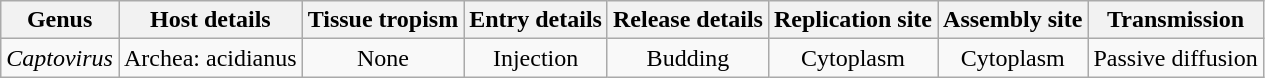<table class="wikitable sortable" style="text-align:center">
<tr>
<th>Genus</th>
<th>Host details</th>
<th>Tissue tropism</th>
<th>Entry details</th>
<th>Release details</th>
<th>Replication site</th>
<th>Assembly site</th>
<th>Transmission</th>
</tr>
<tr>
<td><em>Captovirus</em></td>
<td>Archea: acidianus</td>
<td>None</td>
<td>Injection</td>
<td>Budding</td>
<td>Cytoplasm</td>
<td>Cytoplasm</td>
<td>Passive diffusion</td>
</tr>
</table>
